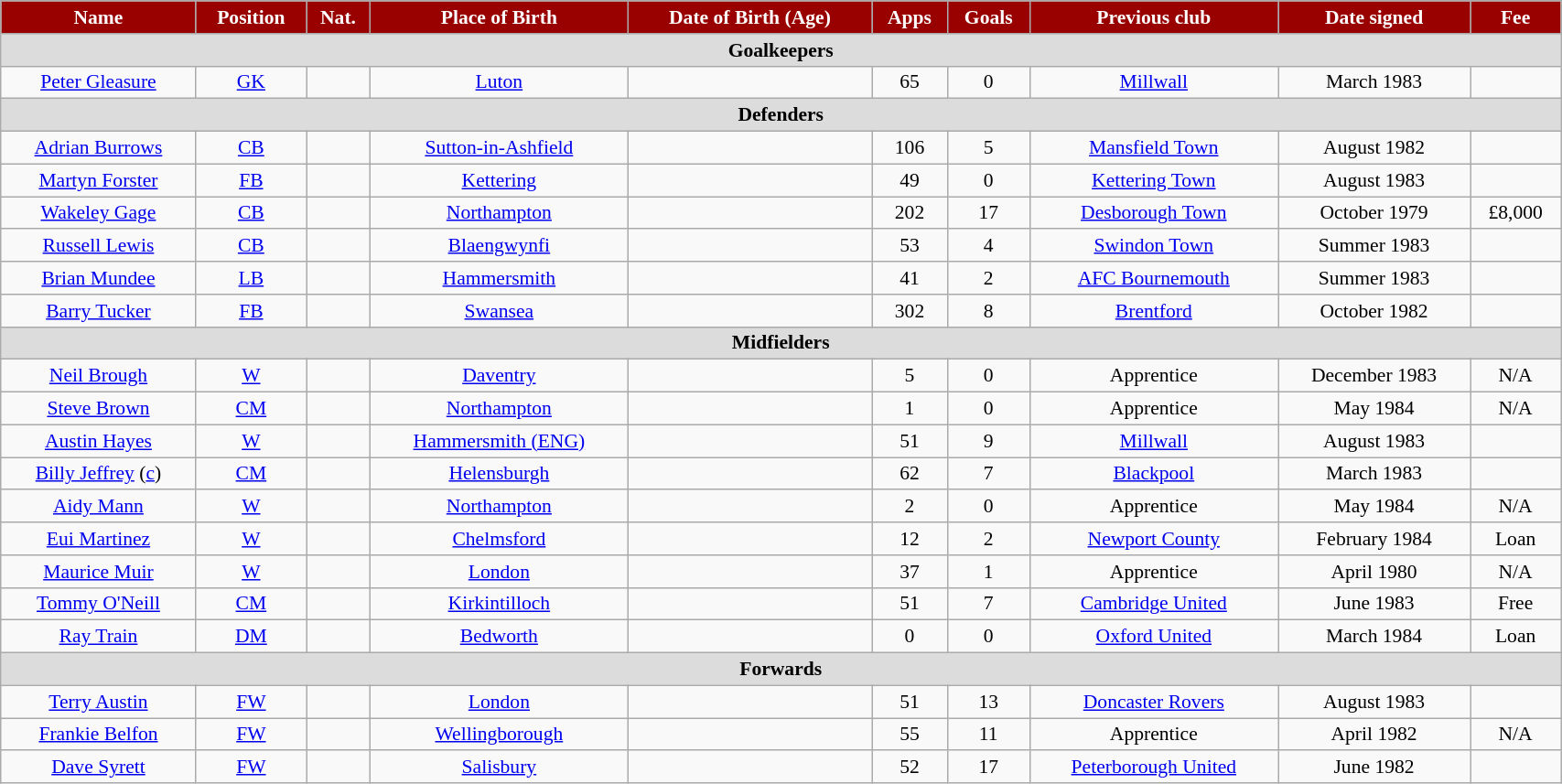<table class="wikitable" style="text-align:center; font-size:90%; width:90%;">
<tr>
<th style="background:#900; color:#FFF; text-align:center;">Name</th>
<th style="background:#900; color:#FFF; text-align:center;">Position</th>
<th style="background:#900; color:#FFF; text-align:center;">Nat.</th>
<th style="background:#900; color:#FFF; text-align:center;">Place of Birth</th>
<th style="background:#900; color:#FFF; text-align:center;">Date of Birth (Age)</th>
<th style="background:#900; color:#FFF; text-align:center;">Apps</th>
<th style="background:#900; color:#FFF; text-align:center;">Goals</th>
<th style="background:#900; color:#FFF; text-align:center;">Previous club</th>
<th style="background:#900; color:#FFF; text-align:center;">Date signed</th>
<th style="background:#900; color:#FFF; text-align:center;">Fee</th>
</tr>
<tr>
<th colspan="12" style="background:#dcdcdc; text-align:center;">Goalkeepers</th>
</tr>
<tr>
<td><a href='#'>Peter Gleasure</a></td>
<td><a href='#'>GK</a></td>
<td></td>
<td><a href='#'>Luton</a></td>
<td></td>
<td>65</td>
<td>0</td>
<td><a href='#'>Millwall</a></td>
<td>March 1983</td>
<td></td>
</tr>
<tr>
<th colspan="12" style="background:#dcdcdc; text-align:center;">Defenders</th>
</tr>
<tr>
<td><a href='#'>Adrian Burrows</a></td>
<td><a href='#'>CB</a></td>
<td></td>
<td><a href='#'>Sutton-in-Ashfield</a></td>
<td></td>
<td>106</td>
<td>5</td>
<td><a href='#'>Mansfield Town</a></td>
<td>August 1982</td>
<td></td>
</tr>
<tr>
<td><a href='#'>Martyn Forster</a></td>
<td><a href='#'>FB</a></td>
<td></td>
<td><a href='#'>Kettering</a></td>
<td></td>
<td>49</td>
<td>0</td>
<td><a href='#'>Kettering Town</a></td>
<td>August 1983</td>
<td></td>
</tr>
<tr>
<td><a href='#'>Wakeley Gage</a></td>
<td><a href='#'>CB</a></td>
<td></td>
<td><a href='#'>Northampton</a></td>
<td></td>
<td>202</td>
<td>17</td>
<td><a href='#'>Desborough Town</a></td>
<td>October 1979</td>
<td>£8,000</td>
</tr>
<tr>
<td><a href='#'>Russell Lewis</a></td>
<td><a href='#'>CB</a></td>
<td></td>
<td><a href='#'>Blaengwynfi</a></td>
<td></td>
<td>53</td>
<td>4</td>
<td><a href='#'>Swindon Town</a></td>
<td>Summer 1983</td>
<td></td>
</tr>
<tr>
<td><a href='#'>Brian Mundee</a></td>
<td><a href='#'>LB</a></td>
<td></td>
<td><a href='#'>Hammersmith</a></td>
<td></td>
<td>41</td>
<td>2</td>
<td><a href='#'>AFC Bournemouth</a></td>
<td>Summer 1983</td>
<td></td>
</tr>
<tr>
<td><a href='#'>Barry Tucker</a></td>
<td><a href='#'>FB</a></td>
<td></td>
<td><a href='#'>Swansea</a></td>
<td></td>
<td>302</td>
<td>8</td>
<td><a href='#'>Brentford</a></td>
<td>October 1982</td>
<td></td>
</tr>
<tr>
<th colspan="12" style="background:#dcdcdc; text-align:center;">Midfielders</th>
</tr>
<tr>
<td><a href='#'>Neil Brough</a></td>
<td><a href='#'>W</a></td>
<td></td>
<td><a href='#'>Daventry</a></td>
<td></td>
<td>5</td>
<td>0</td>
<td>Apprentice</td>
<td>December 1983</td>
<td>N/A</td>
</tr>
<tr>
<td><a href='#'>Steve Brown</a></td>
<td><a href='#'>CM</a></td>
<td></td>
<td><a href='#'>Northampton</a></td>
<td></td>
<td>1</td>
<td>0</td>
<td>Apprentice</td>
<td>May 1984</td>
<td>N/A</td>
</tr>
<tr>
<td><a href='#'>Austin Hayes</a></td>
<td><a href='#'>W</a></td>
<td></td>
<td><a href='#'>Hammersmith (ENG)</a></td>
<td></td>
<td>51</td>
<td>9</td>
<td><a href='#'>Millwall</a></td>
<td>August 1983</td>
<td></td>
</tr>
<tr>
<td><a href='#'>Billy Jeffrey</a> (<a href='#'>c</a>)</td>
<td><a href='#'>CM</a></td>
<td></td>
<td><a href='#'>Helensburgh</a></td>
<td></td>
<td>62</td>
<td>7</td>
<td><a href='#'>Blackpool</a></td>
<td>March 1983</td>
<td></td>
</tr>
<tr>
<td><a href='#'>Aidy Mann</a></td>
<td><a href='#'>W</a></td>
<td></td>
<td><a href='#'>Northampton</a></td>
<td></td>
<td>2</td>
<td>0</td>
<td>Apprentice</td>
<td>May 1984</td>
<td>N/A</td>
</tr>
<tr>
<td><a href='#'>Eui Martinez</a></td>
<td><a href='#'>W</a></td>
<td></td>
<td><a href='#'>Chelmsford</a></td>
<td></td>
<td>12</td>
<td>2</td>
<td><a href='#'>Newport County</a></td>
<td>February 1984</td>
<td>Loan</td>
</tr>
<tr>
<td><a href='#'>Maurice Muir</a></td>
<td><a href='#'>W</a></td>
<td></td>
<td><a href='#'>London</a></td>
<td></td>
<td>37</td>
<td>1</td>
<td>Apprentice</td>
<td>April 1980</td>
<td>N/A</td>
</tr>
<tr>
<td><a href='#'>Tommy O'Neill</a></td>
<td><a href='#'>CM</a></td>
<td></td>
<td><a href='#'>Kirkintilloch</a></td>
<td></td>
<td>51</td>
<td>7</td>
<td><a href='#'>Cambridge United</a></td>
<td>June 1983</td>
<td>Free</td>
</tr>
<tr>
<td><a href='#'>Ray Train</a></td>
<td><a href='#'>DM</a></td>
<td></td>
<td><a href='#'>Bedworth</a></td>
<td></td>
<td>0</td>
<td>0</td>
<td><a href='#'>Oxford United</a></td>
<td>March 1984</td>
<td>Loan</td>
</tr>
<tr>
<th colspan="12" style="background:#dcdcdc; text-align:center;">Forwards</th>
</tr>
<tr>
<td><a href='#'>Terry Austin</a></td>
<td><a href='#'>FW</a></td>
<td></td>
<td><a href='#'>London</a></td>
<td></td>
<td>51</td>
<td>13</td>
<td><a href='#'>Doncaster Rovers</a></td>
<td>August 1983</td>
<td></td>
</tr>
<tr>
<td><a href='#'>Frankie Belfon</a></td>
<td><a href='#'>FW</a></td>
<td></td>
<td><a href='#'>Wellingborough</a></td>
<td></td>
<td>55</td>
<td>11</td>
<td>Apprentice</td>
<td>April 1982</td>
<td>N/A</td>
</tr>
<tr>
<td><a href='#'>Dave Syrett</a></td>
<td><a href='#'>FW</a></td>
<td></td>
<td><a href='#'>Salisbury</a></td>
<td></td>
<td>52</td>
<td>17</td>
<td><a href='#'>Peterborough United</a></td>
<td>June 1982</td>
<td></td>
</tr>
</table>
